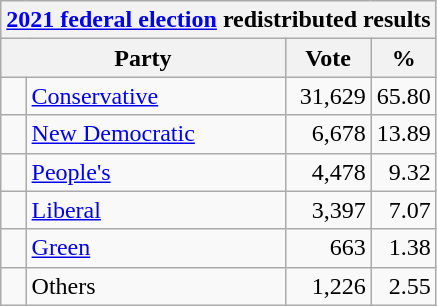<table class="wikitable">
<tr>
<th colspan="4"><a href='#'>2021 federal election</a> redistributed results</th>
</tr>
<tr>
<th bgcolor="#DDDDFF" width="130px" colspan="2">Party</th>
<th bgcolor="#DDDDFF" width="50px">Vote</th>
<th bgcolor="#DDDDFF" width="30px">%</th>
</tr>
<tr>
<td> </td>
<td><a href='#'>Conservative</a></td>
<td align=right>31,629</td>
<td align=right>65.80</td>
</tr>
<tr>
<td> </td>
<td><a href='#'>New Democratic</a></td>
<td align=right>6,678</td>
<td align=right>13.89</td>
</tr>
<tr>
<td> </td>
<td><a href='#'>People's</a></td>
<td align=right>4,478</td>
<td align=right>9.32</td>
</tr>
<tr>
<td> </td>
<td><a href='#'>Liberal</a></td>
<td align=right>3,397</td>
<td align=right>7.07</td>
</tr>
<tr>
<td> </td>
<td><a href='#'>Green</a></td>
<td align=right>663</td>
<td align=right>1.38</td>
</tr>
<tr>
<td> </td>
<td>Others</td>
<td align=right>1,226</td>
<td align=right>2.55</td>
</tr>
</table>
